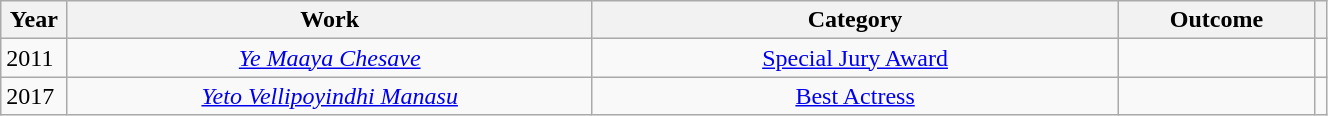<table class="wikitable" style="width:70%;">
<tr>
<th width=5%>Year</th>
<th style="width:40%;">Work</th>
<th style="width:40%;">Category</th>
<th style="width:15%;">Outcome</th>
<th scope="col" style="width:5%;"></th>
</tr>
<tr>
<td style="text-align:left;">2011</td>
<td style="text-align:center;"><em><a href='#'>Ye Maaya Chesave</a></em></td>
<td style="text-align:center;"><a href='#'>Special Jury Award</a></td>
<td></td>
<td style="text-align:center;"></td>
</tr>
<tr>
<td style="text-align:left;">2017</td>
<td style="text-align:center;"><em><a href='#'>Yeto Vellipoyindhi Manasu</a></em></td>
<td style="text-align:center;"><a href='#'>Best Actress</a></td>
<td></td>
<td style="text-align:center;"></td>
</tr>
</table>
